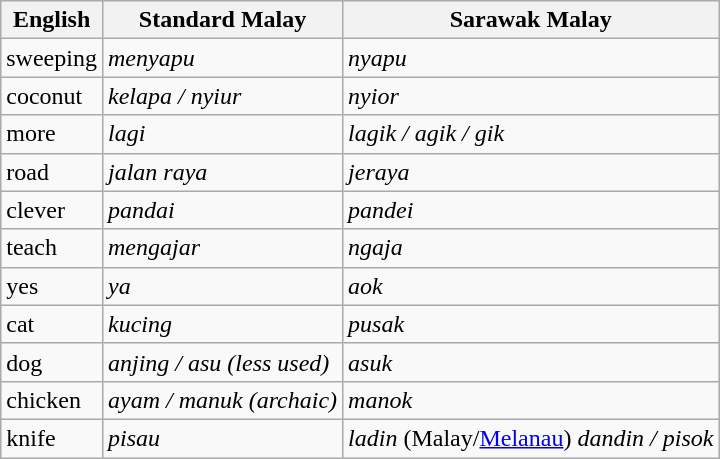<table class="wikitable">
<tr>
<th>English</th>
<th>Standard Malay</th>
<th>Sarawak Malay</th>
</tr>
<tr>
<td>sweeping</td>
<td><em>menyapu</em></td>
<td><em>nyapu</em></td>
</tr>
<tr>
<td>coconut</td>
<td><em>kelapa / nyiur</em></td>
<td><em>nyior</em></td>
</tr>
<tr>
<td>more</td>
<td><em>lagi</em></td>
<td><em>lagik / agik / gik</em></td>
</tr>
<tr>
<td>road</td>
<td><em>jalan raya</em></td>
<td><em>jeraya</em></td>
</tr>
<tr>
<td>clever</td>
<td><em>pandai</em></td>
<td><em>pandei</em></td>
</tr>
<tr>
<td>teach</td>
<td><em>mengajar</em></td>
<td><em>ngaja</em></td>
</tr>
<tr>
<td>yes</td>
<td><em>ya</em></td>
<td><em>aok</em></td>
</tr>
<tr>
<td>cat</td>
<td><em>kucing</em></td>
<td><em>pusak</em></td>
</tr>
<tr>
<td>dog</td>
<td><em>anjing / asu (less used)</em></td>
<td><em>asuk</em></td>
</tr>
<tr>
<td>chicken</td>
<td><em>ayam / manuk (archaic)</em></td>
<td><em>manok</em></td>
</tr>
<tr>
<td>knife</td>
<td><em>pisau</em></td>
<td><em>ladin</em> (Malay/<a href='#'>Melanau</a>) <em>dandin / pisok</em></td>
</tr>
</table>
